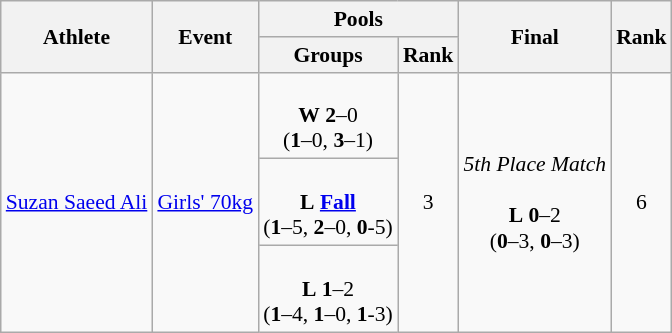<table class="wikitable" style="text-align:left; font-size:90%">
<tr>
<th rowspan="2">Athlete</th>
<th rowspan="2">Event</th>
<th colspan="2">Pools</th>
<th rowspan="2">Final</th>
<th rowspan="2">Rank</th>
</tr>
<tr>
<th>Groups</th>
<th>Rank</th>
</tr>
<tr>
<td rowspan="3"><a href='#'>Suzan Saeed Ali</a></td>
<td rowspan="3"><a href='#'>Girls' 70kg</a></td>
<td align=center><br><strong>W</strong> <strong>2</strong>–0<br>(<strong>1</strong>–0, <strong>3</strong>–1)</td>
<td rowspan="3" align=center>3</td>
<td align=center rowspan=3><em>5th Place Match</em><br><br><strong>L</strong> <strong>0</strong>–2<br>(<strong>0</strong>–3, <strong>0</strong>–3)</td>
<td rowspan="3" align="center">6</td>
</tr>
<tr>
<td align=center><br><strong>L</strong> <strong><a href='#'>Fall</a></strong><br>(<strong>1</strong>–5, <strong>2</strong>–0, <strong>0</strong>-5)</td>
</tr>
<tr>
<td align=center><br><strong>L</strong> <strong>1</strong>–2<br>(<strong>1</strong>–4, <strong>1</strong>–0, <strong>1</strong>-3)</td>
</tr>
</table>
